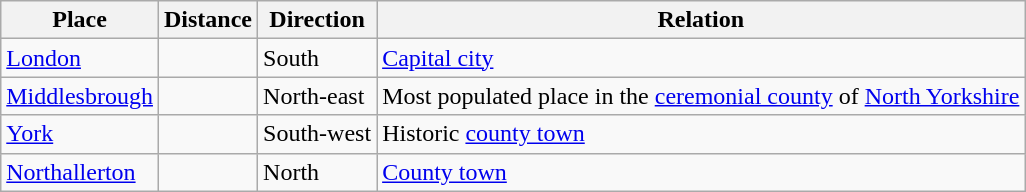<table class="wikitable mw-collapsible">
<tr>
<th>Place</th>
<th>Distance</th>
<th>Direction</th>
<th>Relation</th>
</tr>
<tr>
<td><a href='#'>London</a></td>
<td></td>
<td>South</td>
<td><a href='#'>Capital city</a></td>
</tr>
<tr>
<td><a href='#'>Middlesbrough</a></td>
<td></td>
<td>North-east</td>
<td>Most populated place in the <a href='#'>ceremonial county</a> of <a href='#'>North Yorkshire</a></td>
</tr>
<tr>
<td><a href='#'>York</a></td>
<td></td>
<td>South-west</td>
<td>Historic <a href='#'>county town</a></td>
</tr>
<tr>
<td><a href='#'>Northallerton</a></td>
<td></td>
<td>North</td>
<td><a href='#'>County town</a></td>
</tr>
</table>
